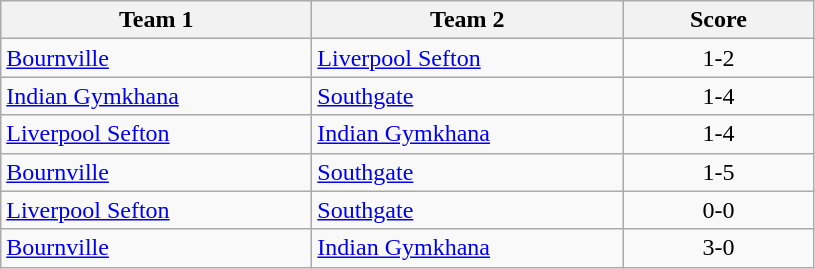<table class="wikitable" style="font-size: 100%">
<tr>
<th width=200>Team 1</th>
<th width=200>Team 2</th>
<th width=120>Score</th>
</tr>
<tr>
<td><a href='#'>Bournville</a></td>
<td><a href='#'>Liverpool Sefton</a></td>
<td align=center>1-2</td>
</tr>
<tr>
<td><a href='#'>Indian Gymkhana</a></td>
<td><a href='#'>Southgate</a></td>
<td align=center>1-4</td>
</tr>
<tr>
<td><a href='#'>Liverpool Sefton</a></td>
<td><a href='#'>Indian Gymkhana</a></td>
<td align=center>1-4</td>
</tr>
<tr>
<td><a href='#'>Bournville</a></td>
<td><a href='#'>Southgate</a></td>
<td align=center>1-5</td>
</tr>
<tr>
<td><a href='#'>Liverpool Sefton</a></td>
<td><a href='#'>Southgate</a></td>
<td align=center>0-0</td>
</tr>
<tr>
<td><a href='#'>Bournville</a></td>
<td><a href='#'>Indian Gymkhana</a></td>
<td align=center>3-0</td>
</tr>
</table>
